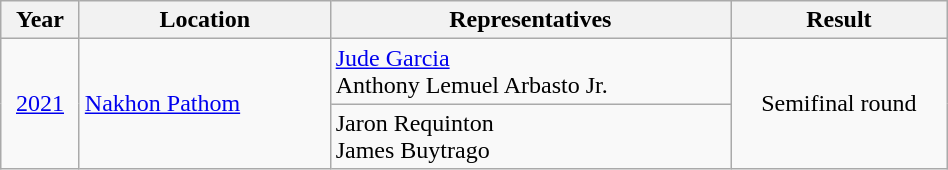<table class="wikitable" style="font-size:100%; width:50%;">
<tr>
<th style= "align=center; width:10em;">Year</th>
<th style= "align=center; width:65em;">Location</th>
<th style= "align=center; width:100em;">Representatives</th>
<th style= "align=center; width:50em;">Result</th>
</tr>
<tr>
<td rowspan=2 align=center><a href='#'>2021</a></td>
<td rowspan=2> <a href='#'>Nakhon Pathom</a></td>
<td><a href='#'>Jude Garcia</a> <br> Anthony Lemuel Arbasto Jr.</td>
<td rowspan=2 align=center>Semifinal round</td>
</tr>
<tr>
<td>Jaron Requinton <br> James Buytrago</td>
</tr>
</table>
